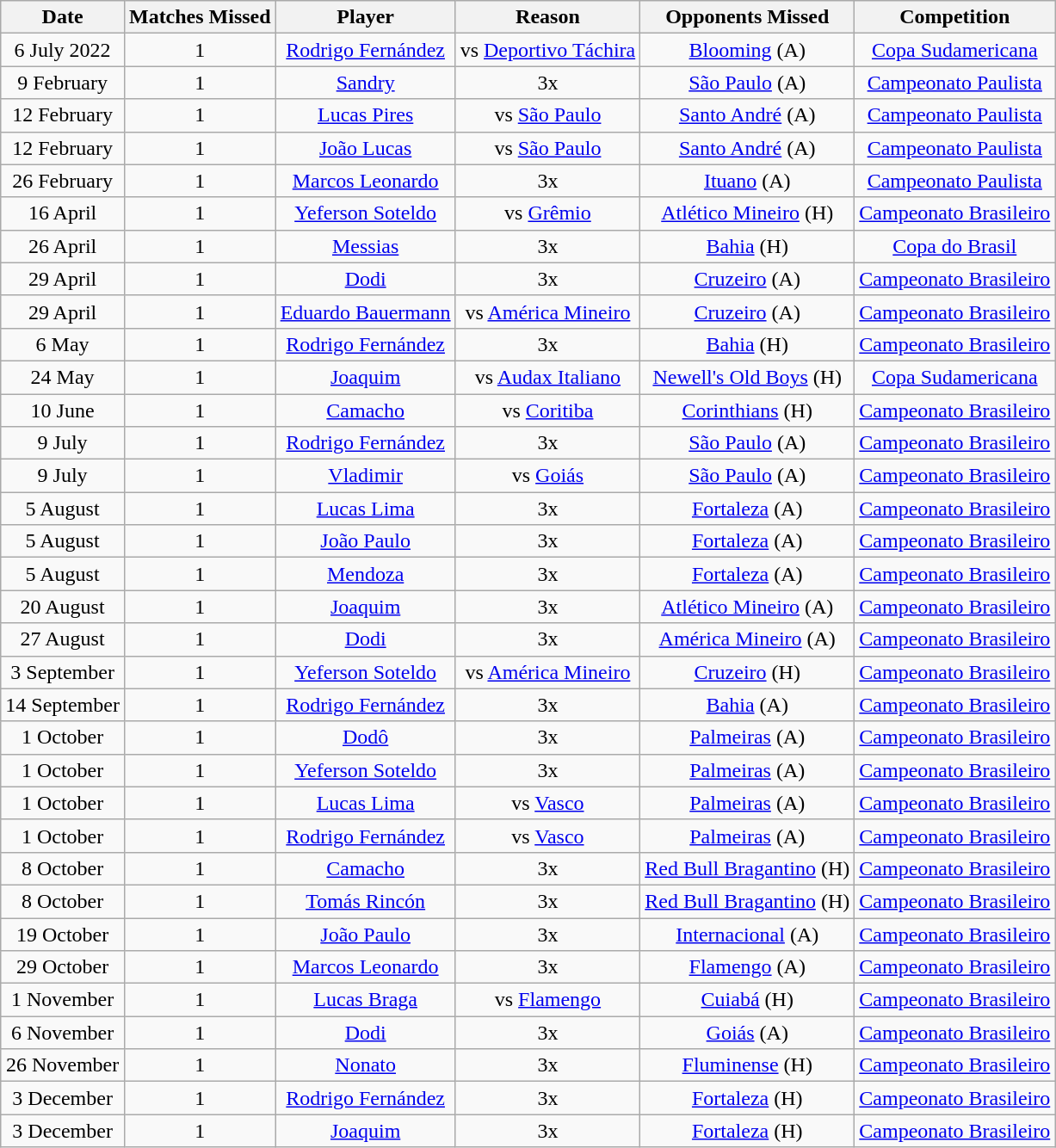<table class="wikitable" style="text-align: center">
<tr>
<th>Date</th>
<th>Matches Missed</th>
<th>Player</th>
<th>Reason</th>
<th>Opponents Missed</th>
<th>Competition</th>
</tr>
<tr>
<td>6 July 2022</td>
<td>1</td>
<td><a href='#'>Rodrigo Fernández</a></td>
<td> vs <a href='#'>Deportivo Táchira</a></td>
<td><a href='#'>Blooming</a> (A)</td>
<td><a href='#'>Copa Sudamericana</a></td>
</tr>
<tr>
<td>9 February</td>
<td>1</td>
<td><a href='#'>Sandry</a></td>
<td>3x </td>
<td><a href='#'>São Paulo</a> (A)</td>
<td><a href='#'>Campeonato Paulista</a></td>
</tr>
<tr>
<td>12 February</td>
<td>1</td>
<td><a href='#'>Lucas Pires</a></td>
<td> vs <a href='#'>São Paulo</a></td>
<td><a href='#'>Santo André</a> (A)</td>
<td><a href='#'>Campeonato Paulista</a></td>
</tr>
<tr>
<td>12 February</td>
<td>1</td>
<td><a href='#'>João Lucas</a></td>
<td> vs <a href='#'>São Paulo</a></td>
<td><a href='#'>Santo André</a> (A)</td>
<td><a href='#'>Campeonato Paulista</a></td>
</tr>
<tr>
<td>26 February</td>
<td>1</td>
<td><a href='#'>Marcos Leonardo</a></td>
<td>3x </td>
<td><a href='#'>Ituano</a> (A)</td>
<td><a href='#'>Campeonato Paulista</a></td>
</tr>
<tr>
<td>16 April</td>
<td>1</td>
<td><a href='#'>Yeferson Soteldo</a></td>
<td> vs <a href='#'>Grêmio</a></td>
<td><a href='#'>Atlético Mineiro</a> (H)</td>
<td><a href='#'>Campeonato Brasileiro</a></td>
</tr>
<tr>
<td>26 April</td>
<td>1</td>
<td><a href='#'>Messias</a></td>
<td>3x </td>
<td><a href='#'>Bahia</a> (H)</td>
<td><a href='#'>Copa do Brasil</a></td>
</tr>
<tr>
<td>29 April</td>
<td>1</td>
<td><a href='#'>Dodi</a></td>
<td>3x </td>
<td><a href='#'>Cruzeiro</a> (A)</td>
<td><a href='#'>Campeonato Brasileiro</a></td>
</tr>
<tr>
<td>29 April</td>
<td>1</td>
<td><a href='#'>Eduardo Bauermann</a></td>
<td> vs <a href='#'>América Mineiro</a></td>
<td><a href='#'>Cruzeiro</a> (A)</td>
<td><a href='#'>Campeonato Brasileiro</a></td>
</tr>
<tr>
<td>6 May</td>
<td>1</td>
<td><a href='#'>Rodrigo Fernández</a></td>
<td>3x </td>
<td><a href='#'>Bahia</a> (H)</td>
<td><a href='#'>Campeonato Brasileiro</a></td>
</tr>
<tr>
<td>24 May</td>
<td>1</td>
<td><a href='#'>Joaquim</a></td>
<td> vs <a href='#'>Audax Italiano</a></td>
<td><a href='#'>Newell's Old Boys</a> (H)</td>
<td><a href='#'>Copa Sudamericana</a></td>
</tr>
<tr>
<td>10 June</td>
<td>1</td>
<td><a href='#'>Camacho</a></td>
<td> vs <a href='#'>Coritiba</a></td>
<td><a href='#'>Corinthians</a> (H)</td>
<td><a href='#'>Campeonato Brasileiro</a></td>
</tr>
<tr>
<td>9 July</td>
<td>1</td>
<td><a href='#'>Rodrigo Fernández</a></td>
<td>3x </td>
<td><a href='#'>São Paulo</a> (A)</td>
<td><a href='#'>Campeonato Brasileiro</a></td>
</tr>
<tr>
<td>9 July</td>
<td>1</td>
<td><a href='#'>Vladimir</a></td>
<td> vs <a href='#'>Goiás</a></td>
<td><a href='#'>São Paulo</a> (A)</td>
<td><a href='#'>Campeonato Brasileiro</a></td>
</tr>
<tr>
<td>5 August</td>
<td>1</td>
<td><a href='#'>Lucas Lima</a></td>
<td>3x </td>
<td><a href='#'>Fortaleza</a> (A)</td>
<td><a href='#'>Campeonato Brasileiro</a></td>
</tr>
<tr>
<td>5 August</td>
<td>1</td>
<td><a href='#'>João Paulo</a></td>
<td>3x </td>
<td><a href='#'>Fortaleza</a> (A)</td>
<td><a href='#'>Campeonato Brasileiro</a></td>
</tr>
<tr>
<td>5 August</td>
<td>1</td>
<td><a href='#'>Mendoza</a></td>
<td>3x </td>
<td><a href='#'>Fortaleza</a> (A)</td>
<td><a href='#'>Campeonato Brasileiro</a></td>
</tr>
<tr>
<td>20 August</td>
<td>1</td>
<td><a href='#'>Joaquim</a></td>
<td>3x </td>
<td><a href='#'>Atlético Mineiro</a> (A)</td>
<td><a href='#'>Campeonato Brasileiro</a></td>
</tr>
<tr>
<td>27 August</td>
<td>1</td>
<td><a href='#'>Dodi</a></td>
<td>3x </td>
<td><a href='#'>América Mineiro</a> (A)</td>
<td><a href='#'>Campeonato Brasileiro</a></td>
</tr>
<tr>
<td>3 September</td>
<td>1</td>
<td><a href='#'>Yeferson Soteldo</a></td>
<td> vs <a href='#'>América Mineiro</a></td>
<td><a href='#'>Cruzeiro</a> (H)</td>
<td><a href='#'>Campeonato Brasileiro</a></td>
</tr>
<tr>
<td>14 September</td>
<td>1</td>
<td><a href='#'>Rodrigo Fernández</a></td>
<td>3x </td>
<td><a href='#'>Bahia</a> (A)</td>
<td><a href='#'>Campeonato Brasileiro</a></td>
</tr>
<tr>
<td>1 October</td>
<td>1</td>
<td><a href='#'>Dodô</a></td>
<td>3x </td>
<td><a href='#'>Palmeiras</a> (A)</td>
<td><a href='#'>Campeonato Brasileiro</a></td>
</tr>
<tr>
<td>1 October</td>
<td>1</td>
<td><a href='#'>Yeferson Soteldo</a></td>
<td>3x </td>
<td><a href='#'>Palmeiras</a> (A)</td>
<td><a href='#'>Campeonato Brasileiro</a></td>
</tr>
<tr>
<td>1 October</td>
<td>1</td>
<td><a href='#'>Lucas Lima</a></td>
<td> vs <a href='#'>Vasco</a></td>
<td><a href='#'>Palmeiras</a> (A)</td>
<td><a href='#'>Campeonato Brasileiro</a></td>
</tr>
<tr>
<td>1 October</td>
<td>1</td>
<td><a href='#'>Rodrigo Fernández</a></td>
<td> vs <a href='#'>Vasco</a></td>
<td><a href='#'>Palmeiras</a> (A)</td>
<td><a href='#'>Campeonato Brasileiro</a></td>
</tr>
<tr>
<td>8 October</td>
<td>1</td>
<td><a href='#'>Camacho</a></td>
<td>3x </td>
<td><a href='#'>Red Bull Bragantino</a> (H)</td>
<td><a href='#'>Campeonato Brasileiro</a></td>
</tr>
<tr>
<td>8 October</td>
<td>1</td>
<td><a href='#'>Tomás Rincón</a></td>
<td>3x </td>
<td><a href='#'>Red Bull Bragantino</a> (H)</td>
<td><a href='#'>Campeonato Brasileiro</a></td>
</tr>
<tr>
<td>19 October</td>
<td>1</td>
<td><a href='#'>João Paulo</a></td>
<td>3x </td>
<td><a href='#'>Internacional</a> (A)</td>
<td><a href='#'>Campeonato Brasileiro</a></td>
</tr>
<tr>
<td>29 October</td>
<td>1</td>
<td><a href='#'>Marcos Leonardo</a></td>
<td>3x </td>
<td><a href='#'>Flamengo</a> (A)</td>
<td><a href='#'>Campeonato Brasileiro</a></td>
</tr>
<tr>
<td>1 November</td>
<td>1</td>
<td><a href='#'>Lucas Braga</a></td>
<td> vs <a href='#'>Flamengo</a></td>
<td><a href='#'>Cuiabá</a> (H)</td>
<td><a href='#'>Campeonato Brasileiro</a></td>
</tr>
<tr>
<td>6 November</td>
<td>1</td>
<td><a href='#'>Dodi</a></td>
<td>3x </td>
<td><a href='#'>Goiás</a> (A)</td>
<td><a href='#'>Campeonato Brasileiro</a></td>
</tr>
<tr>
<td>26 November</td>
<td>1</td>
<td><a href='#'>Nonato</a></td>
<td>3x </td>
<td><a href='#'>Fluminense</a> (H)</td>
<td><a href='#'>Campeonato Brasileiro</a></td>
</tr>
<tr>
<td>3 December</td>
<td>1</td>
<td><a href='#'>Rodrigo Fernández</a></td>
<td>3x </td>
<td><a href='#'>Fortaleza</a> (H)</td>
<td><a href='#'>Campeonato Brasileiro</a></td>
</tr>
<tr>
<td>3 December</td>
<td>1</td>
<td><a href='#'>Joaquim</a></td>
<td>3x </td>
<td><a href='#'>Fortaleza</a> (H)</td>
<td><a href='#'>Campeonato Brasileiro</a></td>
</tr>
</table>
